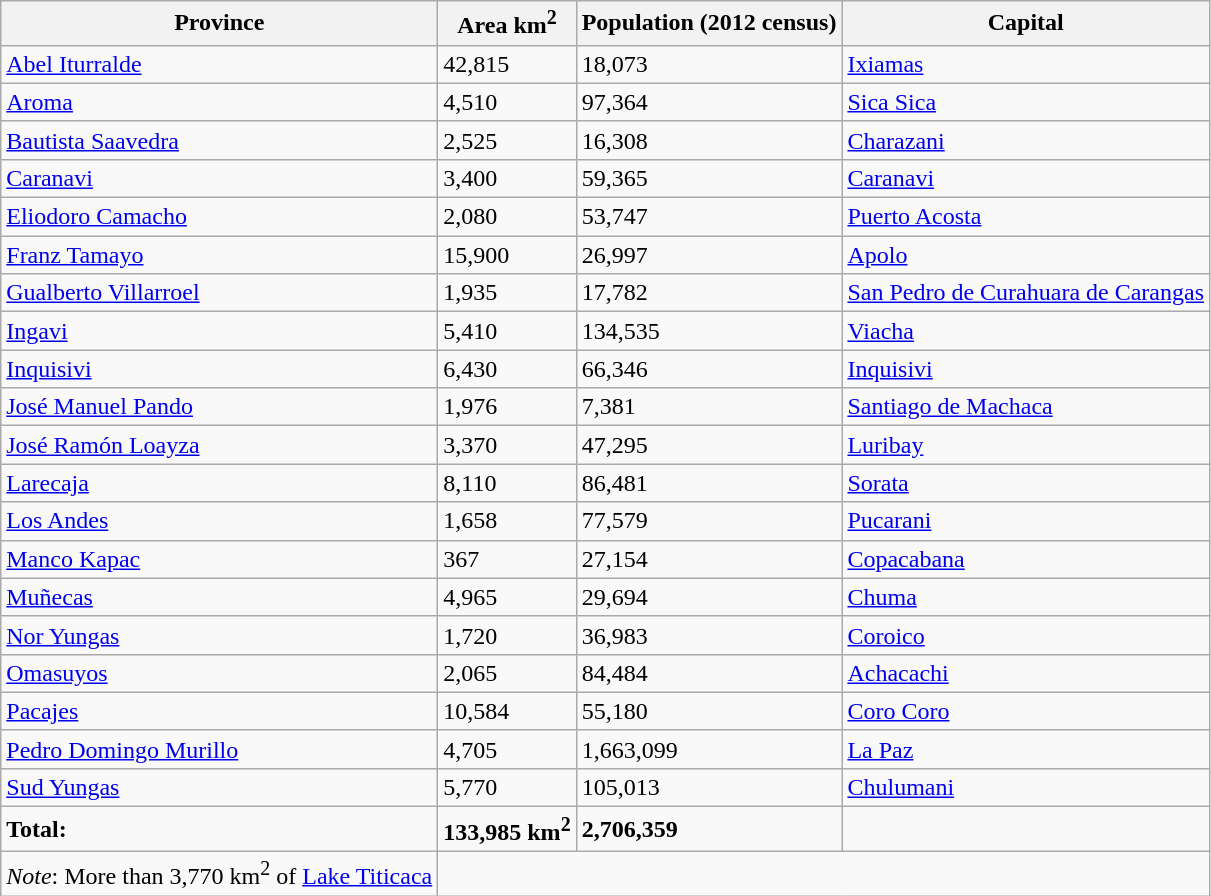<table class="wikitable">
<tr>
<th>Province</th>
<th>Area km<sup>2</sup></th>
<th>Population (2012 census)</th>
<th>Capital</th>
</tr>
<tr>
<td><a href='#'>Abel Iturralde</a></td>
<td>42,815</td>
<td>18,073</td>
<td><a href='#'>Ixiamas</a></td>
</tr>
<tr>
<td><a href='#'>Aroma</a></td>
<td>4,510</td>
<td>97,364</td>
<td><a href='#'>Sica Sica</a></td>
</tr>
<tr>
<td><a href='#'>Bautista Saavedra</a></td>
<td>2,525</td>
<td>16,308</td>
<td><a href='#'>Charazani</a></td>
</tr>
<tr>
<td><a href='#'>Caranavi</a></td>
<td>3,400</td>
<td>59,365</td>
<td><a href='#'>Caranavi</a></td>
</tr>
<tr>
<td><a href='#'>Eliodoro Camacho</a></td>
<td>2,080</td>
<td>53,747</td>
<td><a href='#'>Puerto Acosta</a></td>
</tr>
<tr>
<td><a href='#'>Franz Tamayo</a></td>
<td>15,900</td>
<td>26,997</td>
<td><a href='#'>Apolo</a></td>
</tr>
<tr>
<td><a href='#'>Gualberto Villarroel</a></td>
<td>1,935</td>
<td>17,782</td>
<td><a href='#'>San Pedro de Curahuara de Carangas</a></td>
</tr>
<tr>
<td><a href='#'>Ingavi</a></td>
<td>5,410</td>
<td>134,535</td>
<td><a href='#'>Viacha</a></td>
</tr>
<tr>
<td><a href='#'>Inquisivi</a></td>
<td>6,430</td>
<td>66,346</td>
<td><a href='#'>Inquisivi</a></td>
</tr>
<tr>
<td><a href='#'>José Manuel Pando</a></td>
<td>1,976</td>
<td>7,381</td>
<td><a href='#'>Santiago de Machaca</a></td>
</tr>
<tr>
<td><a href='#'>José Ramón Loayza</a></td>
<td>3,370</td>
<td>47,295</td>
<td><a href='#'>Luribay</a></td>
</tr>
<tr>
<td><a href='#'>Larecaja</a></td>
<td>8,110</td>
<td>86,481</td>
<td><a href='#'>Sorata</a></td>
</tr>
<tr>
<td><a href='#'>Los Andes</a></td>
<td>1,658</td>
<td>77,579</td>
<td><a href='#'>Pucarani</a></td>
</tr>
<tr>
<td><a href='#'>Manco Kapac</a></td>
<td>367</td>
<td>27,154</td>
<td><a href='#'>Copacabana</a></td>
</tr>
<tr>
<td><a href='#'>Muñecas</a></td>
<td>4,965</td>
<td>29,694</td>
<td><a href='#'>Chuma</a></td>
</tr>
<tr>
<td><a href='#'>Nor Yungas</a></td>
<td>1,720</td>
<td>36,983</td>
<td><a href='#'>Coroico</a></td>
</tr>
<tr>
<td><a href='#'>Omasuyos</a></td>
<td>2,065</td>
<td>84,484</td>
<td><a href='#'>Achacachi</a></td>
</tr>
<tr>
<td><a href='#'>Pacajes</a></td>
<td>10,584</td>
<td>55,180</td>
<td><a href='#'>Coro Coro</a></td>
</tr>
<tr>
<td><a href='#'>Pedro Domingo Murillo</a></td>
<td>4,705</td>
<td>1,663,099</td>
<td><a href='#'>La Paz</a></td>
</tr>
<tr>
<td><a href='#'>Sud Yungas</a></td>
<td>5,770</td>
<td>105,013</td>
<td><a href='#'>Chulumani</a></td>
</tr>
<tr>
<td><strong>Total:</strong></td>
<td><strong>133,985 km<sup>2</sup></strong></td>
<td><strong>2,706,359</strong></td>
<td></td>
</tr>
<tr>
<td><em>Note</em>: More than 3,770 km<sup>2</sup> of <a href='#'>Lake Titicaca</a></td>
</tr>
</table>
